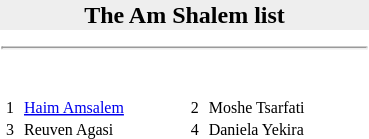<table style="float: right; margin: 0 0 0.5em 1em; clear:left; width:250px;" class="toccolours">
<tr>
<td colspan="2" style="background: #EEE; text-align: center;"><strong>The Am Shalem list</strong></td>
</tr>
<tr>
<td colspan="2"><hr></td>
</tr>
<tr>
<td colspan="2"><br><div><table style="width:100%; font-size: 8pt">
<tr>
<td style="width:8px">1</td>
<td style=><a href='#'>Haim Amsalem</a></td>
<td style="width:8px">2</td>
<td style=>Moshe Tsarfati</td>
</tr>
<tr>
<td>3</td>
<td>Reuven Agasi</td>
<td>4</td>
<td>Daniela Yekira</td>
</tr>
</table>
</div></td>
</tr>
</table>
